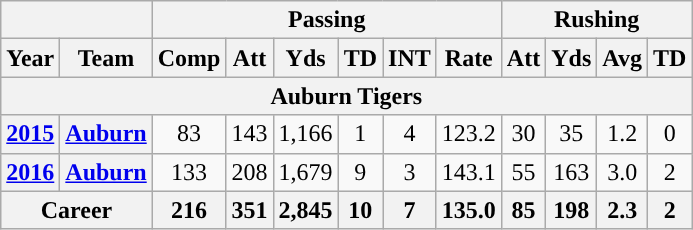<table class="wikitable" style="text-align:center;">
<tr>
<th colspan="2"></th>
<th colspan="6">Passing</th>
<th colspan="4">Rushing</th>
</tr>
<tr>
<th>Year</th>
<th>Team</th>
<th>Comp</th>
<th>Att</th>
<th>Yds</th>
<th>TD</th>
<th>INT</th>
<th>Rate</th>
<th>Att</th>
<th>Yds</th>
<th>Avg</th>
<th>TD</th>
</tr>
<tr>
<th colspan="12">Auburn Tigers</th>
</tr>
<tr>
<th><a href='#'>2015</a></th>
<th><a href='#'>Auburn</a></th>
<td>83</td>
<td>143</td>
<td>1,166</td>
<td>1</td>
<td>4</td>
<td>123.2</td>
<td>30</td>
<td>35</td>
<td>1.2</td>
<td>0</td>
</tr>
<tr>
<th><a href='#'>2016</a></th>
<th><a href='#'>Auburn</a></th>
<td>133</td>
<td>208</td>
<td>1,679</td>
<td>9</td>
<td>3</td>
<td>143.1</td>
<td>55</td>
<td>163</td>
<td>3.0</td>
<td>2</td>
</tr>
<tr style="background:#eee;">
<th colspan=2><strong>Career</strong></th>
<th>216</th>
<th>351</th>
<th>2,845</th>
<th>10</th>
<th>7</th>
<th>135.0</th>
<th>85</th>
<th>198</th>
<th>2.3</th>
<th>2</th>
</tr>
</table>
